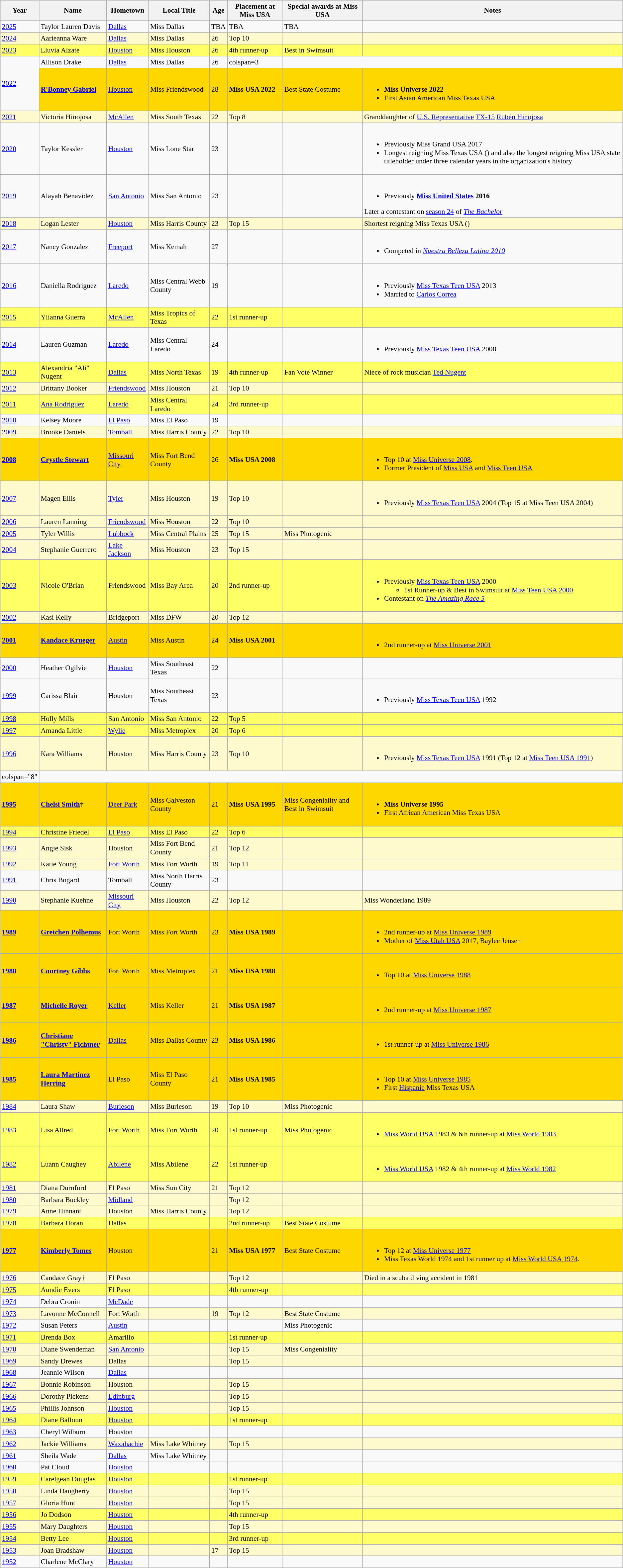<table class="wikitable sortable" style="font-size: 90%;">
<tr bgcolor="#efefef">
<th>Year</th>
<th>Name</th>
<th>Hometown</th>
<th>Local Title</th>
<th>Age</th>
<th>Placement at Miss USA</th>
<th>Special awards at Miss USA</th>
<th>Notes</th>
</tr>
<tr>
<td><a href='#'>2025</a></td>
<td>Taylor Lauren Davis</td>
<td><a href='#'>Dallas</a></td>
<td>Miss Dallas</td>
<td>TBA</td>
<td>TBA</td>
<td>TBA</td>
<td></td>
</tr>
<tr style="background-color:#FFFACD;">
<td><a href='#'>2024</a></td>
<td>Aarieanna Ware</td>
<td><a href='#'>Dallas</a></td>
<td>Miss Dallas</td>
<td>26</td>
<td>Top 10</td>
<td></td>
<td></td>
</tr>
<tr>
</tr>
<tr style="background-color:#FFFF66;">
<td><a href='#'>2023</a></td>
<td>Lluvia Alzate</td>
<td><a href='#'>Houston</a></td>
<td>Miss Houston</td>
<td>26</td>
<td>4th runner-up</td>
<td>Best in Swimsuit</td>
<td></td>
</tr>
<tr>
<td rowspan=2><a href='#'>2022</a></td>
<td>Allison Drake</td>
<td><a href='#'>Dallas</a></td>
<td>Miss Dallas</td>
<td>26</td>
<td>colspan=3 <br></td>
</tr>
<tr style="background-color:gold;">
<td><strong><a href='#'>R'Bonney Gabriel</a></strong></td>
<td><a href='#'>Houston</a></td>
<td>Miss Friendswood</td>
<td>28</td>
<td><strong>Miss USA 2022</strong></td>
<td>Best State Costume</td>
<td><br><ul><li><strong>Miss Universe 2022</strong></li><li>First Asian American Miss Texas USA</li></ul></td>
</tr>
<tr style="background-color:#FFFACD;">
<td><a href='#'>2021</a></td>
<td>Victoria Hinojosa</td>
<td><a href='#'>McAllen</a></td>
<td>Miss South Texas</td>
<td>22</td>
<td>Top 8</td>
<td></td>
<td>Granddaughter of <a href='#'>U.S. Representative</a> <a href='#'>TX-15</a> <a href='#'>Rubén Hinojosa</a></td>
</tr>
<tr>
<td><a href='#'>2020</a></td>
<td>Taylor Kessler</td>
<td><a href='#'>Houston</a></td>
<td>Miss Lone Star</td>
<td>23</td>
<td></td>
<td></td>
<td><br><ul><li>Previously Miss Grand USA 2017</li><li>Longest reigning Miss Texas USA () and also the longest reigning Miss USA state titleholder under three calendar years in the organization's history</li></ul></td>
</tr>
<tr>
<td><a href='#'>2019</a></td>
<td>Alayah Benavidez</td>
<td><a href='#'>San Antonio</a></td>
<td>Miss San Antonio</td>
<td>23</td>
<td></td>
<td></td>
<td><br><ul><li>Previously <strong><a href='#'>Miss United States</a> 2016</strong></li></ul>Later a contestant on <a href='#'>season 24</a> of <em><a href='#'>The Bachelor</a></em></td>
</tr>
<tr style="background-color:#FFFACD;">
<td><a href='#'>2018</a></td>
<td>Logan Lester</td>
<td><a href='#'>Houston</a></td>
<td>Miss Harris County</td>
<td>23</td>
<td>Top 15</td>
<td></td>
<td>Shortest reigning Miss Texas USA ()</td>
</tr>
<tr>
<td><a href='#'>2017</a></td>
<td>Nancy Gonzalez</td>
<td><a href='#'>Freeport</a></td>
<td>Miss Kemah</td>
<td>27</td>
<td></td>
<td></td>
<td><br><ul><li>Competed in <em><a href='#'>Nuestra Belleza Latina 2010</a></em></li></ul></td>
</tr>
<tr>
<td><a href='#'>2016</a></td>
<td>Daniella Rodriguez</td>
<td><a href='#'>Laredo</a></td>
<td>Miss Central Webb County</td>
<td>19</td>
<td></td>
<td></td>
<td><br><ul><li>Previously <a href='#'>Miss Texas Teen USA</a> 2013</li><li>Married to <a href='#'>Carlos Correa</a></li></ul></td>
</tr>
<tr>
</tr>
<tr style="background-color:#FFFF66;">
<td><a href='#'>2015</a></td>
<td>Ylianna Guerra</td>
<td><a href='#'>McAllen</a></td>
<td>Miss Tropics of Texas</td>
<td>22</td>
<td>1st runner-up</td>
<td></td>
<td></td>
</tr>
<tr>
<td><a href='#'>2014</a></td>
<td>Lauren Guzman</td>
<td><a href='#'>Laredo</a></td>
<td>Miss Central Laredo</td>
<td>24</td>
<td></td>
<td></td>
<td><br><ul><li>Previously <a href='#'>Miss Texas Teen USA</a> 2008</li></ul></td>
</tr>
<tr>
</tr>
<tr style="background-color:#FFFF66;">
<td><a href='#'>2013</a></td>
<td>Alexandria "Ali" Nugent</td>
<td><a href='#'>Dallas</a></td>
<td>Miss North Texas</td>
<td>19</td>
<td>4th runner-up</td>
<td>Fan Vote Winner</td>
<td>Niece of rock musician <a href='#'>Ted Nugent</a></td>
</tr>
<tr>
</tr>
<tr style="background-color:#FFFACD;">
<td><a href='#'>2012</a></td>
<td>Brittany Booker</td>
<td><a href='#'>Friendswood</a></td>
<td>Miss Houston</td>
<td>21</td>
<td>Top 10</td>
<td></td>
<td></td>
</tr>
<tr>
</tr>
<tr style="background-color:#FFFF66;">
<td><a href='#'>2011</a></td>
<td><a href='#'>Ana Rodriguez</a></td>
<td><a href='#'>Laredo</a></td>
<td>Miss Central Laredo</td>
<td>24</td>
<td>3rd runner-up</td>
<td></td>
<td></td>
</tr>
<tr>
<td><a href='#'>2010</a></td>
<td>Kelsey Moore</td>
<td><a href='#'>El Paso</a></td>
<td>Miss El Paso</td>
<td>19</td>
<td></td>
<td></td>
<td></td>
</tr>
<tr>
</tr>
<tr style="background-color:#FFFACD;">
<td><a href='#'>2009</a></td>
<td>Brooke Daniels</td>
<td><a href='#'>Tomball</a></td>
<td>Miss Harris County</td>
<td>22</td>
<td>Top 10</td>
<td></td>
<td></td>
</tr>
<tr>
</tr>
<tr style="background-color:gold;">
<td><strong><a href='#'>2008</a></strong></td>
<td><strong><a href='#'>Crystle Stewart</a></strong></td>
<td><a href='#'>Missouri City</a></td>
<td>Miss Fort Bend County</td>
<td>26</td>
<td><strong>Miss USA 2008</strong></td>
<td></td>
<td><br><ul><li>Top 10 at <a href='#'>Miss Universe 2008</a>.</li><li>Former President of <a href='#'>Miss USA</a> and <a href='#'>Miss Teen USA</a></li></ul></td>
</tr>
<tr>
</tr>
<tr style="background-color:#FFFACD;">
<td><a href='#'>2007</a></td>
<td>Magen Ellis</td>
<td><a href='#'>Tyler</a></td>
<td>Miss Houston</td>
<td>19</td>
<td>Top 10</td>
<td></td>
<td><br><ul><li>Previously <a href='#'>Miss Texas Teen USA</a> 2004 (Top 15 at Miss Teen USA 2004)</li></ul></td>
</tr>
<tr>
</tr>
<tr style="background-color:#FFFACD;">
<td><a href='#'>2006</a></td>
<td>Lauren Lanning</td>
<td><a href='#'>Friendswood</a></td>
<td>Miss Houston</td>
<td>22</td>
<td>Top 10</td>
<td></td>
<td></td>
</tr>
<tr>
</tr>
<tr style="background-color:#FFFACD;">
<td><a href='#'>2005</a></td>
<td>Tyler Willis</td>
<td><a href='#'>Lubbock</a></td>
<td>Miss Central Plains</td>
<td>25</td>
<td>Top 15</td>
<td>Miss Photogenic</td>
<td></td>
</tr>
<tr>
</tr>
<tr style="background-color:#FFFACD;">
<td><a href='#'>2004</a></td>
<td>Stephanie Guerrero</td>
<td><a href='#'>Lake Jackson</a></td>
<td>Miss Houston</td>
<td>23</td>
<td>Top 15</td>
<td></td>
<td></td>
</tr>
<tr>
</tr>
<tr style="background-color:#FFFF66;">
<td><a href='#'>2003</a></td>
<td>Nicole O'Brian</td>
<td>Friendswood</td>
<td>Miss Bay Area</td>
<td>20</td>
<td>2nd runner-up</td>
<td></td>
<td><br><ul><li>Previously <a href='#'>Miss Texas Teen USA</a> 2000<ul><li>1st Runner-up & Best in Swimsuit at <a href='#'>Miss Teen USA 2000</a></li></ul></li><li>Contestant on <em><a href='#'>The Amazing Race 5</a></em></li></ul></td>
</tr>
<tr>
</tr>
<tr style="background-color:#FFFACD;">
<td><a href='#'>2002</a></td>
<td>Kasi Kelly</td>
<td>Bridgeport</td>
<td>Miss DFW</td>
<td>20</td>
<td>Top 12</td>
<td></td>
<td></td>
</tr>
<tr>
</tr>
<tr style="background-color:gold;">
<td><strong><a href='#'>2001</a></strong></td>
<td><strong><a href='#'>Kandace Krueger</a></strong></td>
<td><a href='#'>Austin</a></td>
<td>Miss Austin</td>
<td>24</td>
<td><strong>Miss USA 2001</strong></td>
<td></td>
<td><br><ul><li>2nd runner-up at <a href='#'>Miss Universe 2001</a></li></ul></td>
</tr>
<tr>
<td><a href='#'>2000</a></td>
<td>Heather Ogilvie</td>
<td><a href='#'>Houston</a></td>
<td>Miss Southeast Texas</td>
<td>22</td>
<td></td>
<td></td>
<td></td>
</tr>
<tr>
<td><a href='#'>1999</a></td>
<td>Carissa Blair</td>
<td>Houston</td>
<td>Miss Southeast Texas</td>
<td>23</td>
<td></td>
<td></td>
<td><br><ul><li>Previously <a href='#'>Miss Texas Teen USA</a> 1992</li></ul></td>
</tr>
<tr>
</tr>
<tr style="background-color:#FFFF66;">
<td><a href='#'>1998</a></td>
<td>Holly Mills</td>
<td>San Antonio</td>
<td>Miss San Antonio</td>
<td>22</td>
<td>Top 5</td>
<td></td>
<td></td>
</tr>
<tr>
</tr>
<tr style="background-color:#FFFF66;">
<td><a href='#'>1997</a></td>
<td>Amanda Little</td>
<td><a href='#'>Wylie</a></td>
<td>Miss Metroplex</td>
<td>20</td>
<td>Top 6</td>
<td></td>
<td></td>
</tr>
<tr>
</tr>
<tr style="background-color:#FFFACD;">
<td><a href='#'>1996</a></td>
<td>Kara Williams</td>
<td>Houston</td>
<td>Miss Harris County</td>
<td>23</td>
<td>Top 10</td>
<td></td>
<td><br><ul><li>Previously <a href='#'>Miss Texas Teen USA</a> 1991 (Top 12 at <a href='#'>Miss Teen USA 1991</a>)</li></ul></td>
</tr>
<tr>
<td>colspan="8" </td>
</tr>
<tr style="background-color:gold;">
<td><strong><a href='#'>1995</a></strong></td>
<td><strong><a href='#'>Chelsi Smith</a></strong>†</td>
<td><a href='#'>Deer Park</a></td>
<td>Miss Galveston County</td>
<td>21</td>
<td><strong>Miss USA 1995</strong></td>
<td>Miss Congeniality and Best in Swimsuit</td>
<td><br><ul><li><strong>Miss Universe 1995</strong></li><li>First African American Miss Texas USA</li></ul></td>
</tr>
<tr>
</tr>
<tr style="background-color:#FFFF66;">
<td><a href='#'>1994</a></td>
<td>Christine Friedel</td>
<td><a href='#'>El Paso</a></td>
<td>Miss El Paso</td>
<td>22</td>
<td>Top 6</td>
<td></td>
<td></td>
</tr>
<tr>
</tr>
<tr style="background-color:#FFFACD;">
<td><a href='#'>1993</a></td>
<td>Angie Sisk</td>
<td>Houston</td>
<td>Miss Fort Bend County</td>
<td>21</td>
<td>Top 12</td>
<td></td>
<td></td>
</tr>
<tr>
</tr>
<tr style="background-color:#FFFACD;">
<td><a href='#'>1992</a></td>
<td>Katie Young</td>
<td><a href='#'>Fort Worth</a></td>
<td>Miss Fort Worth</td>
<td>19</td>
<td>Top 11</td>
<td></td>
<td></td>
</tr>
<tr>
<td><a href='#'>1991</a></td>
<td>Chris Bogard</td>
<td>Tomball</td>
<td>Miss North Harris County</td>
<td>23</td>
<td></td>
<td></td>
<td></td>
</tr>
<tr>
</tr>
<tr style="background-color:#FFFACD;">
<td><a href='#'>1990</a></td>
<td>Stephanie Kuehne</td>
<td><a href='#'>Missouri City</a></td>
<td>Miss Houston</td>
<td>22</td>
<td>Top 12</td>
<td></td>
<td>Miss Wonderland 1989</td>
</tr>
<tr style="background-color:gold;">
<td><strong><a href='#'>1989</a></strong></td>
<td><strong><a href='#'>Gretchen Polhemus</a></strong></td>
<td>Fort Worth</td>
<td>Miss Fort Worth</td>
<td>23</td>
<td><strong>Miss USA 1989</strong></td>
<td></td>
<td><br><ul><li>2nd runner-up at <a href='#'>Miss Universe 1989</a></li><li>Mother of <a href='#'>Miss Utah USA</a> 2017, Baylee Jensen</li></ul></td>
</tr>
<tr style="background-color:gold;">
<td><strong><a href='#'>1988</a></strong></td>
<td><strong><a href='#'>Courtney Gibbs</a></strong></td>
<td>Fort Worth</td>
<td>Miss Metroplex</td>
<td>21</td>
<td><strong>Miss USA 1988</strong></td>
<td></td>
<td><br><ul><li>Top 10 at <a href='#'>Miss Universe 1988</a></li></ul></td>
</tr>
<tr>
</tr>
<tr style="background-color:gold;">
<td><strong><a href='#'>1987</a></strong></td>
<td><strong><a href='#'>Michelle Royer</a></strong></td>
<td><a href='#'>Keller</a></td>
<td>Miss Keller</td>
<td>21</td>
<td><strong>Miss USA 1987</strong></td>
<td></td>
<td><br><ul><li>2nd runner-up at <a href='#'>Miss Universe 1987</a></li></ul></td>
</tr>
<tr>
</tr>
<tr style="background-color:gold;">
<td><strong><a href='#'>1986</a></strong></td>
<td><strong><a href='#'>Christiane "Christy" Fichtner</a></strong></td>
<td><a href='#'>Dallas</a></td>
<td>Miss Dallas County</td>
<td>23</td>
<td><strong>Miss USA 1986</strong></td>
<td></td>
<td><br><ul><li>1st runner-up at <a href='#'>Miss Universe 1986</a></li></ul></td>
</tr>
<tr>
</tr>
<tr style="background-color:gold;">
<td><strong><a href='#'>1985</a></strong></td>
<td><strong><a href='#'>Laura Martinez Herring</a></strong></td>
<td>El Paso</td>
<td>Miss El Paso County</td>
<td>21</td>
<td><strong>Miss USA 1985</strong></td>
<td></td>
<td><br><ul><li>Top 10 at <a href='#'>Miss Universe 1985</a></li><li>First <a href='#'>Hispanic</a> Miss Texas USA</li></ul></td>
</tr>
<tr>
</tr>
<tr style="background-color:#FFFACD;">
<td><a href='#'>1984</a></td>
<td>Laura Shaw</td>
<td><a href='#'>Burleson</a></td>
<td>Miss Burleson</td>
<td>19</td>
<td>Top 10</td>
<td>Miss Photogenic</td>
<td></td>
</tr>
<tr>
</tr>
<tr style="background-color:#FFFF66;">
<td><a href='#'>1983</a></td>
<td>Lisa Allred</td>
<td>Fort Worth</td>
<td>Miss Fort Worth</td>
<td>20</td>
<td>1st runner-up</td>
<td>Miss Photogenic</td>
<td><br><ul><li><a href='#'>Miss World USA</a> 1983 & 6th runner-up at <a href='#'>Miss World 1983</a></li></ul></td>
</tr>
<tr>
</tr>
<tr style="background-color:#FFFF66;">
<td><a href='#'>1982</a></td>
<td>Luann Caughey</td>
<td><a href='#'>Abilene</a></td>
<td>Miss Abilene</td>
<td>22</td>
<td>1st runner-up</td>
<td></td>
<td><br><ul><li><a href='#'>Miss World USA</a> 1982 & 4th runner-up at <a href='#'>Miss World 1982</a></li></ul></td>
</tr>
<tr>
</tr>
<tr style="background-color:#FFFACD;">
<td><a href='#'>1981</a></td>
<td>Diana Durnford</td>
<td>El Paso</td>
<td>Miss Sun City</td>
<td>21</td>
<td>Top 12</td>
<td></td>
<td></td>
</tr>
<tr>
</tr>
<tr style="background-color:#FFFACD;">
<td><a href='#'>1980</a></td>
<td>Barbara Buckley</td>
<td><a href='#'>Midland</a></td>
<td></td>
<td></td>
<td>Top 12</td>
<td></td>
<td></td>
</tr>
<tr>
</tr>
<tr style="background-color:#FFFACD;">
<td><a href='#'>1979</a></td>
<td>Anne Hinnant</td>
<td>Houston</td>
<td>Miss Harris County</td>
<td></td>
<td>Top 12</td>
<td></td>
<td></td>
</tr>
<tr>
</tr>
<tr style="background-color:#FFFF66;">
<td><a href='#'>1978</a></td>
<td>Barbara Horan</td>
<td>Dallas</td>
<td></td>
<td></td>
<td>2nd runner-up</td>
<td>Best State Costume</td>
<td></td>
</tr>
<tr>
</tr>
<tr style="background-color:gold;">
<td><strong><a href='#'>1977</a></strong></td>
<td><strong><a href='#'>Kimberly Tomes</a></strong></td>
<td>Houston</td>
<td></td>
<td>21</td>
<td><strong>Miss USA 1977</strong></td>
<td>Best State Costume</td>
<td><br><ul><li>Top 12 at <a href='#'>Miss Universe 1977</a></li><li>Miss Texas World 1974 and 1st runner up at <a href='#'>Miss World USA 1974</a>.</li></ul></td>
</tr>
<tr>
</tr>
<tr style="background-color:#FFFACD;">
<td><a href='#'>1976</a></td>
<td>Candace Gray†</td>
<td>El Paso</td>
<td></td>
<td></td>
<td>Top 12</td>
<td></td>
<td>Died in a scuba diving accident in 1981</td>
</tr>
<tr>
</tr>
<tr style="background-color:#FFFF66;">
<td><a href='#'>1975</a></td>
<td>Aundie Evers</td>
<td>El Paso</td>
<td></td>
<td></td>
<td>4th runner-up</td>
<td></td>
<td></td>
</tr>
<tr>
<td><a href='#'>1974</a></td>
<td>Debra Cronin</td>
<td><a href='#'>McDade</a></td>
<td></td>
<td></td>
<td></td>
<td></td>
<td></td>
</tr>
<tr>
</tr>
<tr style="background-color:#FFFACD;">
<td><a href='#'>1973</a></td>
<td>Lavonne McConnell</td>
<td>Fort Worth</td>
<td></td>
<td>19</td>
<td>Top 12</td>
<td>Best State Costume</td>
<td></td>
</tr>
<tr>
<td><a href='#'>1972</a></td>
<td>Susan Peters</td>
<td><a href='#'>Austin</a></td>
<td></td>
<td></td>
<td></td>
<td>Miss Photogenic</td>
<td></td>
</tr>
<tr>
</tr>
<tr style="background-color:#FFFF66;">
<td><a href='#'>1971</a></td>
<td>Brenda Box</td>
<td>Amarillo</td>
<td></td>
<td></td>
<td>1st runner-up</td>
<td></td>
<td></td>
</tr>
<tr>
</tr>
<tr style="background-color:#FFFACD;">
<td><a href='#'>1970</a></td>
<td>Diane Swendeman</td>
<td><a href='#'>San Antonio</a></td>
<td></td>
<td></td>
<td>Top 15</td>
<td>Miss Congeniality</td>
<td></td>
</tr>
<tr>
</tr>
<tr style="background-color:#FFFACD;">
<td><a href='#'>1969</a></td>
<td>Sandy Drewes</td>
<td>Dallas</td>
<td></td>
<td></td>
<td>Top 15</td>
<td></td>
<td></td>
</tr>
<tr>
<td><a href='#'>1968</a></td>
<td>Jeannie Wilson</td>
<td><a href='#'>Dallas</a></td>
<td></td>
<td></td>
<td></td>
<td></td>
<td></td>
</tr>
<tr>
</tr>
<tr style="background-color:#FFFACD;">
<td><a href='#'>1967</a></td>
<td>Bonnie Robinson</td>
<td>Houston</td>
<td></td>
<td></td>
<td>Top 15</td>
<td></td>
<td></td>
</tr>
<tr>
</tr>
<tr style="background-color:#FFFACD;">
<td><a href='#'>1966</a></td>
<td>Dorothy Pickens</td>
<td><a href='#'>Edinburg</a></td>
<td></td>
<td></td>
<td>Top 15</td>
<td></td>
<td></td>
</tr>
<tr>
</tr>
<tr style="background-color:#FFFACD;">
<td><a href='#'>1965</a></td>
<td>Phillis Johnson</td>
<td><a href='#'>Houston</a></td>
<td></td>
<td></td>
<td>Top 15</td>
<td></td>
<td></td>
</tr>
<tr>
</tr>
<tr style="background-color:#FFFF66;">
<td><a href='#'>1964</a></td>
<td>Diane Balloun</td>
<td><a href='#'>Houston</a></td>
<td></td>
<td></td>
<td>1st runner-up</td>
<td></td>
<td></td>
</tr>
<tr>
<td><a href='#'>1963</a></td>
<td>Cheryl Wilburn</td>
<td>Houston</td>
<td></td>
<td></td>
<td></td>
<td></td>
</tr>
<tr>
</tr>
<tr style="background-color:#FFFACD;">
<td><a href='#'>1962</a></td>
<td>Jackie Williams</td>
<td><a href='#'>Waxahachie</a></td>
<td>Miss Lake Whitney</td>
<td></td>
<td>Top 15</td>
<td></td>
<td></td>
</tr>
<tr>
<td><a href='#'>1961</a></td>
<td>Sheila Wade</td>
<td><a href='#'>Dallas</a></td>
<td>Miss Lake Whitney</td>
<td></td>
<td></td>
<td></td>
<td></td>
</tr>
<tr>
<td><a href='#'>1960</a></td>
<td>Pat Cloud</td>
<td><a href='#'>Houston</a></td>
<td></td>
<td></td>
<td></td>
<td></td>
<td></td>
</tr>
<tr>
</tr>
<tr style="background-color:#FFFF66;">
<td><a href='#'>1959</a></td>
<td>Carelgean Douglas</td>
<td><a href='#'>Houston</a></td>
<td></td>
<td></td>
<td>1st runner-up</td>
<td></td>
<td></td>
</tr>
<tr>
</tr>
<tr style="background-color:#FFFACD;">
<td><a href='#'>1958</a></td>
<td>Linda Daugherty</td>
<td><a href='#'>Houston</a></td>
<td></td>
<td></td>
<td>Top 15</td>
<td></td>
<td></td>
</tr>
<tr>
</tr>
<tr style="background-color:#FFFACD;">
<td><a href='#'>1957</a></td>
<td>Gloria Hunt</td>
<td><a href='#'>Houston</a></td>
<td></td>
<td></td>
<td>Top 15</td>
<td></td>
<td></td>
</tr>
<tr>
</tr>
<tr style="background-color:#FFFF66;">
<td><a href='#'>1956</a></td>
<td>Jo Dodson</td>
<td><a href='#'>Houston</a></td>
<td></td>
<td></td>
<td>4th runner-up</td>
<td></td>
<td></td>
</tr>
<tr>
</tr>
<tr style="background-color:#FFFACD;">
<td><a href='#'>1955</a></td>
<td>Mary Daughters</td>
<td><a href='#'>Houston</a></td>
<td></td>
<td></td>
<td>Top 15</td>
<td></td>
<td></td>
</tr>
<tr>
</tr>
<tr style="background-color:#FFFF66;">
<td><a href='#'>1954</a></td>
<td>Betty Lee</td>
<td><a href='#'>Houston</a></td>
<td></td>
<td></td>
<td>3rd runner-up</td>
<td></td>
<td></td>
</tr>
<tr>
</tr>
<tr style="background-color:#FFFACD;">
<td><a href='#'>1953</a></td>
<td>Joan Bradshaw</td>
<td><a href='#'>Houston</a></td>
<td></td>
<td>17</td>
<td>Top 15</td>
<td></td>
<td></td>
</tr>
<tr>
<td><a href='#'>1952</a></td>
<td>Charlene McClary</td>
<td><a href='#'>Houston</a></td>
<td></td>
<td></td>
<td></td>
<td></td>
<td></td>
</tr>
</table>
